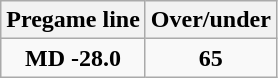<table class="wikitable">
<tr align="center">
<th style=>Pregame line</th>
<th style=>Over/under</th>
</tr>
<tr align="center">
<td><strong>MD -28.0</strong></td>
<td><strong>65</strong></td>
</tr>
</table>
